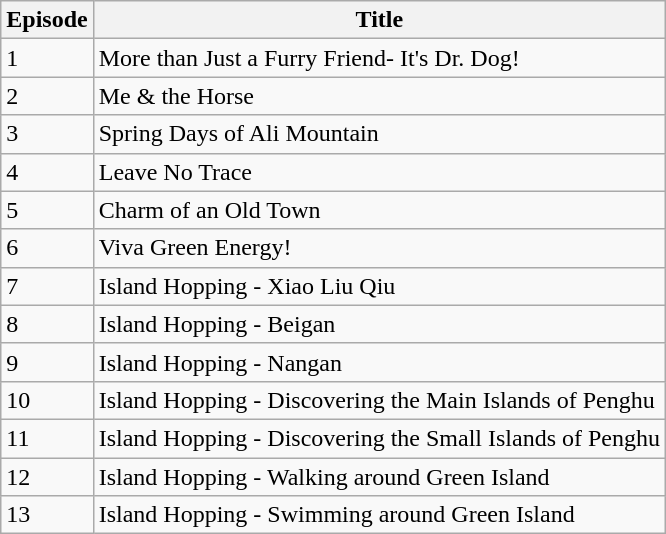<table class="wikitable">
<tr>
<th>Episode</th>
<th>Title</th>
</tr>
<tr>
<td>1</td>
<td>More than Just a Furry Friend- It's Dr. Dog!</td>
</tr>
<tr>
<td>2</td>
<td>Me & the  Horse</td>
</tr>
<tr>
<td>3</td>
<td>Spring Days of  Ali Mountain</td>
</tr>
<tr>
<td>4</td>
<td>Leave No Trace</td>
</tr>
<tr>
<td>5</td>
<td>Charm of an  Old Town</td>
</tr>
<tr>
<td>6</td>
<td>Viva Green Energy!</td>
</tr>
<tr>
<td>7</td>
<td>Island Hopping - Xiao Liu Qiu</td>
</tr>
<tr>
<td>8</td>
<td>Island Hopping - Beigan</td>
</tr>
<tr>
<td>9</td>
<td>Island Hopping - Nangan</td>
</tr>
<tr>
<td>10</td>
<td>Island Hopping - Discovering the Main Islands of Penghu</td>
</tr>
<tr>
<td>11</td>
<td>Island Hopping - Discovering the Small Islands of Penghu</td>
</tr>
<tr>
<td>12</td>
<td>Island Hopping - Walking around Green Island</td>
</tr>
<tr>
<td>13</td>
<td>Island Hopping - Swimming around Green Island</td>
</tr>
</table>
